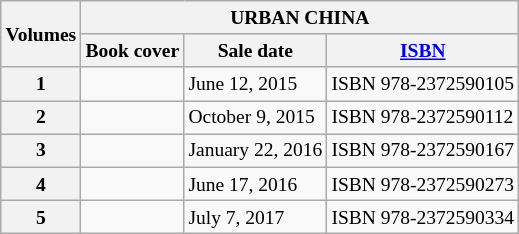<table class=wikitable style="font-size:small;">
<tr>
<th rowspan="2">Volumes</th>
<th colspan="3"> URBAN CHINA</th>
</tr>
<tr>
<th>Book cover</th>
<th>Sale date</th>
<th><a href='#'>ISBN</a></th>
</tr>
<tr>
<th>1</th>
<td></td>
<td>June 12, 2015</td>
<td>ISBN 978-2372590105</td>
</tr>
<tr>
<th>2</th>
<td></td>
<td>October 9, 2015</td>
<td>ISBN 978-2372590112</td>
</tr>
<tr>
<th>3</th>
<td></td>
<td>January 22, 2016</td>
<td>ISBN 978-2372590167</td>
</tr>
<tr>
<th>4</th>
<td></td>
<td>June 17, 2016</td>
<td>ISBN 978-2372590273</td>
</tr>
<tr>
<th>5</th>
<td></td>
<td>July 7, 2017</td>
<td>ISBN 978-2372590334</td>
</tr>
</table>
